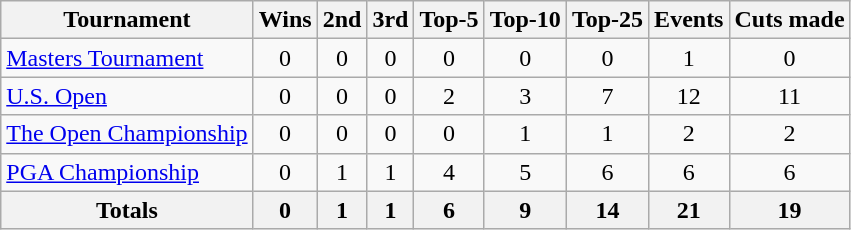<table class=wikitable style=text-align:center>
<tr>
<th>Tournament</th>
<th>Wins</th>
<th>2nd</th>
<th>3rd</th>
<th>Top-5</th>
<th>Top-10</th>
<th>Top-25</th>
<th>Events</th>
<th>Cuts made</th>
</tr>
<tr>
<td align=left><a href='#'>Masters Tournament</a></td>
<td>0</td>
<td>0</td>
<td>0</td>
<td>0</td>
<td>0</td>
<td>0</td>
<td>1</td>
<td>0</td>
</tr>
<tr>
<td align=left><a href='#'>U.S. Open</a></td>
<td>0</td>
<td>0</td>
<td>0</td>
<td>2</td>
<td>3</td>
<td>7</td>
<td>12</td>
<td>11</td>
</tr>
<tr>
<td align=left><a href='#'>The Open Championship</a></td>
<td>0</td>
<td>0</td>
<td>0</td>
<td>0</td>
<td>1</td>
<td>1</td>
<td>2</td>
<td>2</td>
</tr>
<tr>
<td align=left><a href='#'>PGA Championship</a></td>
<td>0</td>
<td>1</td>
<td>1</td>
<td>4</td>
<td>5</td>
<td>6</td>
<td>6</td>
<td>6</td>
</tr>
<tr>
<th>Totals</th>
<th>0</th>
<th>1</th>
<th>1</th>
<th>6</th>
<th>9</th>
<th>14</th>
<th>21</th>
<th>19</th>
</tr>
</table>
